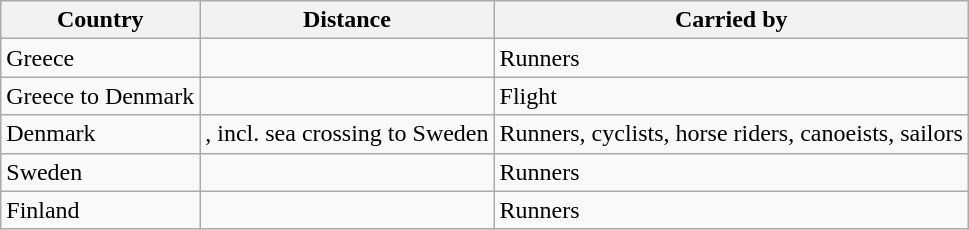<table class="wikitable">
<tr>
<th>Country</th>
<th>Distance</th>
<th>Carried by</th>
</tr>
<tr>
<td>Greece</td>
<td></td>
<td>Runners</td>
</tr>
<tr>
<td>Greece to Denmark</td>
<td></td>
<td>Flight</td>
</tr>
<tr>
<td>Denmark</td>
<td>, incl.  sea crossing to Sweden</td>
<td>Runners, cyclists, horse riders, canoeists, sailors</td>
</tr>
<tr>
<td>Sweden</td>
<td></td>
<td>Runners</td>
</tr>
<tr>
<td>Finland</td>
<td></td>
<td>Runners</td>
</tr>
</table>
